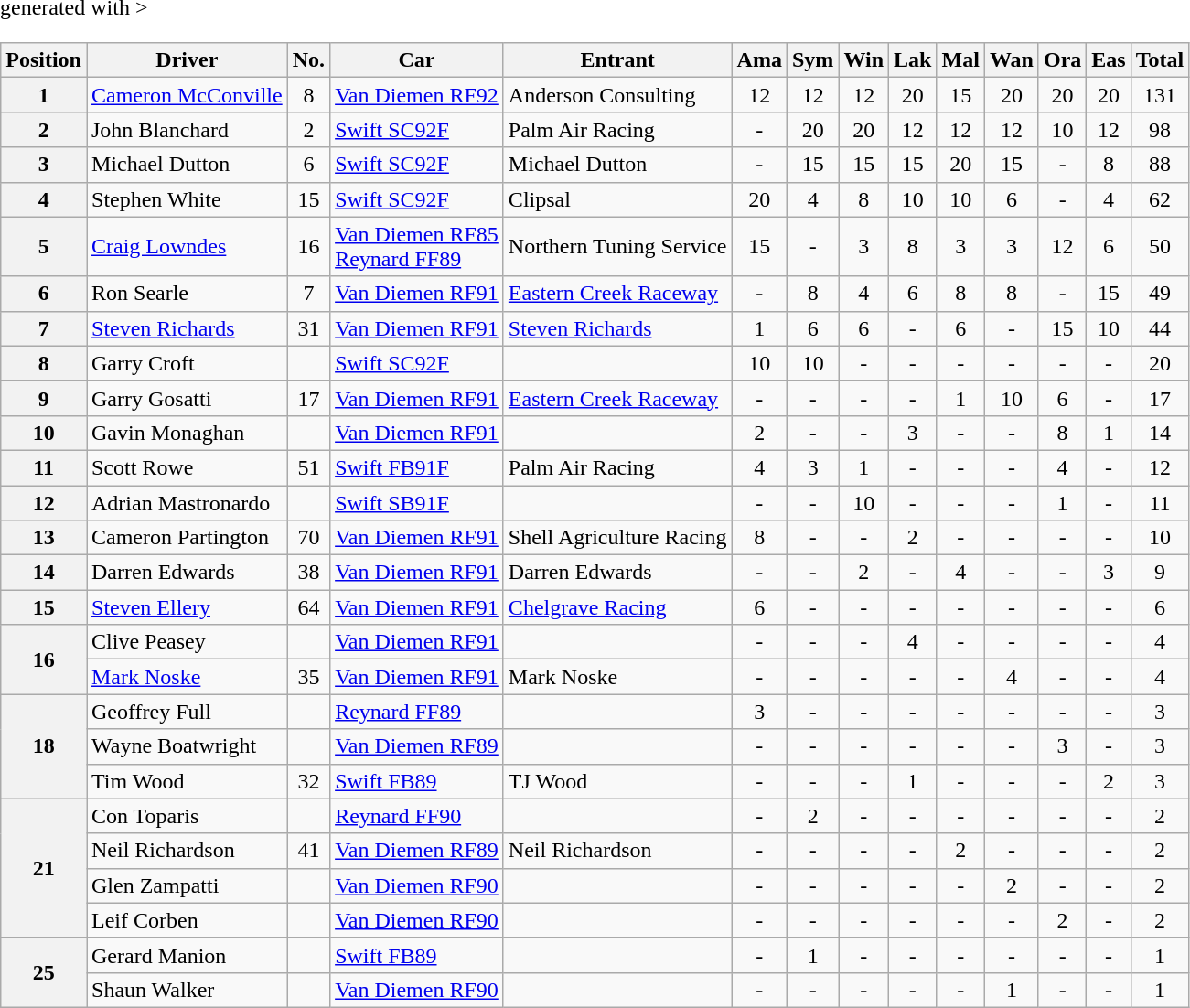<table class="wikitable" <hiddentext>generated with >
<tr style="font-weight:bold">
<th>Position</th>
<th>Driver</th>
<th>No.</th>
<th>Car</th>
<th>Entrant</th>
<th>Ama</th>
<th>Sym</th>
<th>Win</th>
<th>Lak</th>
<th>Mal</th>
<th>Wan</th>
<th>Ora</th>
<th>Eas</th>
<th>Total</th>
</tr>
<tr>
<th>1</th>
<td><a href='#'>Cameron McConville</a></td>
<td align="center">8</td>
<td><a href='#'>Van Diemen RF92</a></td>
<td>Anderson Consulting</td>
<td align="center">12</td>
<td align="center">12</td>
<td align="center">12</td>
<td align="center">20</td>
<td align="center">15</td>
<td align="center">20</td>
<td align="center">20</td>
<td align="center">20</td>
<td align="center">131</td>
</tr>
<tr>
<th>2</th>
<td>John Blanchard</td>
<td align="center">2</td>
<td><a href='#'>Swift SC92F</a></td>
<td>Palm Air Racing</td>
<td align="center">-</td>
<td align="center">20</td>
<td align="center">20</td>
<td align="center">12</td>
<td align="center">12</td>
<td align="center">12</td>
<td align="center">10</td>
<td align="center">12</td>
<td align="center">98</td>
</tr>
<tr>
<th>3</th>
<td>Michael Dutton</td>
<td align="center">6</td>
<td><a href='#'>Swift SC92F</a></td>
<td>Michael Dutton</td>
<td align="center">-</td>
<td align="center">15</td>
<td align="center">15</td>
<td align="center">15</td>
<td align="center">20</td>
<td align="center">15</td>
<td align="center">-</td>
<td align="center">8</td>
<td align="center">88</td>
</tr>
<tr>
<th>4</th>
<td>Stephen White</td>
<td align="center">15</td>
<td><a href='#'>Swift SC92F</a></td>
<td>Clipsal</td>
<td align="center">20</td>
<td align="center">4</td>
<td align="center">8</td>
<td align="center">10</td>
<td align="center">10</td>
<td align="center">6</td>
<td align="center">-</td>
<td align="center">4</td>
<td align="center">62</td>
</tr>
<tr>
<th>5</th>
<td><a href='#'>Craig Lowndes</a></td>
<td align="center">16</td>
<td><a href='#'>Van Diemen RF85</a> <br> <a href='#'>Reynard FF89</a></td>
<td>Northern Tuning Service</td>
<td align="center">15</td>
<td align="center">-</td>
<td align="center">3</td>
<td align="center">8</td>
<td align="center">3</td>
<td align="center">3</td>
<td align="center">12</td>
<td align="center">6</td>
<td align="center">50</td>
</tr>
<tr>
<th>6</th>
<td>Ron Searle</td>
<td align="center">7</td>
<td><a href='#'>Van Diemen RF91</a></td>
<td><a href='#'>Eastern Creek Raceway</a></td>
<td align="center">-</td>
<td align="center">8</td>
<td align="center">4</td>
<td align="center">6</td>
<td align="center">8</td>
<td align="center">8</td>
<td align="center">-</td>
<td align="center">15</td>
<td align="center">49</td>
</tr>
<tr>
<th>7</th>
<td><a href='#'>Steven Richards</a></td>
<td align="center">31</td>
<td><a href='#'>Van Diemen RF91</a></td>
<td><a href='#'>Steven Richards</a></td>
<td align="center">1</td>
<td align="center">6</td>
<td align="center">6</td>
<td align="center">-</td>
<td align="center">6</td>
<td align="center">-</td>
<td align="center">15</td>
<td align="center">10</td>
<td align="center">44</td>
</tr>
<tr>
<th>8</th>
<td>Garry Croft</td>
<td></td>
<td><a href='#'>Swift SC92F</a></td>
<td></td>
<td align="center">10</td>
<td align="center">10</td>
<td align="center">-</td>
<td align="center">-</td>
<td align="center">-</td>
<td align="center">-</td>
<td align="center">-</td>
<td align="center">-</td>
<td align="center">20</td>
</tr>
<tr>
<th>9</th>
<td>Garry Gosatti</td>
<td align="center">17</td>
<td><a href='#'>Van Diemen RF91</a></td>
<td><a href='#'>Eastern Creek Raceway</a></td>
<td align="center">-</td>
<td align="center">-</td>
<td align="center">-</td>
<td align="center">-</td>
<td align="center">1</td>
<td align="center">10</td>
<td align="center">6</td>
<td align="center">-</td>
<td align="center">17</td>
</tr>
<tr>
<th>10</th>
<td>Gavin Monaghan</td>
<td></td>
<td><a href='#'>Van Diemen RF91</a></td>
<td></td>
<td align="center">2</td>
<td align="center">-</td>
<td align="center">-</td>
<td align="center">3</td>
<td align="center">-</td>
<td align="center">-</td>
<td align="center">8</td>
<td align="center">1</td>
<td align="center">14</td>
</tr>
<tr>
<th>11</th>
<td>Scott Rowe</td>
<td align="center">51</td>
<td><a href='#'>Swift FB91F</a></td>
<td>Palm Air Racing</td>
<td align="center">4</td>
<td align="center">3</td>
<td align="center">1</td>
<td align="center">-</td>
<td align="center">-</td>
<td align="center">-</td>
<td align="center">4</td>
<td align="center">-</td>
<td align="center">12</td>
</tr>
<tr>
<th>12</th>
<td>Adrian Mastronardo</td>
<td></td>
<td><a href='#'>Swift SB91F</a></td>
<td></td>
<td align="center">-</td>
<td align="center">-</td>
<td align="center">10</td>
<td align="center">-</td>
<td align="center">-</td>
<td align="center">-</td>
<td align="center">1</td>
<td align="center">-</td>
<td align="center">11</td>
</tr>
<tr>
<th>13</th>
<td>Cameron Partington</td>
<td align="center">70</td>
<td><a href='#'>Van Diemen RF91</a></td>
<td>Shell Agriculture Racing</td>
<td align="center">8</td>
<td align="center">-</td>
<td align="center">-</td>
<td align="center">2</td>
<td align="center">-</td>
<td align="center">-</td>
<td align="center">-</td>
<td align="center">-</td>
<td align="center">10</td>
</tr>
<tr>
<th>14</th>
<td>Darren Edwards</td>
<td align="center">38</td>
<td><a href='#'>Van Diemen RF91</a></td>
<td>Darren Edwards</td>
<td align="center">-</td>
<td align="center">-</td>
<td align="center">2</td>
<td align="center">-</td>
<td align="center">4</td>
<td align="center">-</td>
<td align="center">-</td>
<td align="center">3</td>
<td align="center">9</td>
</tr>
<tr>
<th>15</th>
<td><a href='#'>Steven Ellery</a></td>
<td align="center">64</td>
<td><a href='#'>Van Diemen RF91</a></td>
<td><a href='#'>Chelgrave Racing</a></td>
<td align="center">6</td>
<td align="center">-</td>
<td align="center">-</td>
<td align="center">-</td>
<td align="center">-</td>
<td align="center">-</td>
<td align="center">-</td>
<td align="center">-</td>
<td align="center">6</td>
</tr>
<tr>
<th rowspan=2>16</th>
<td>Clive Peasey</td>
<td></td>
<td><a href='#'>Van Diemen RF91</a></td>
<td></td>
<td align="center">-</td>
<td align="center">-</td>
<td align="center">-</td>
<td align="center">4</td>
<td align="center">-</td>
<td align="center">-</td>
<td align="center">-</td>
<td align="center">-</td>
<td align="center">4</td>
</tr>
<tr>
<td><a href='#'>Mark Noske</a></td>
<td align="center">35</td>
<td><a href='#'>Van Diemen RF91</a></td>
<td>Mark Noske</td>
<td align="center">-</td>
<td align="center">-</td>
<td align="center">-</td>
<td align="center">-</td>
<td align="center">-</td>
<td align="center">4</td>
<td align="center">-</td>
<td align="center">-</td>
<td align="center">4</td>
</tr>
<tr>
<th rowspan=3>18</th>
<td>Geoffrey Full</td>
<td></td>
<td><a href='#'>Reynard FF89</a></td>
<td></td>
<td align="center">3</td>
<td align="center">-</td>
<td align="center">-</td>
<td align="center">-</td>
<td align="center">-</td>
<td align="center">-</td>
<td align="center">-</td>
<td align="center">-</td>
<td align="center">3</td>
</tr>
<tr>
<td>Wayne Boatwright</td>
<td></td>
<td><a href='#'>Van Diemen RF89</a></td>
<td></td>
<td align="center">-</td>
<td align="center">-</td>
<td align="center">-</td>
<td align="center">-</td>
<td align="center">-</td>
<td align="center">-</td>
<td align="center">3</td>
<td align="center">-</td>
<td align="center">3</td>
</tr>
<tr>
<td>Tim Wood</td>
<td align="center">32</td>
<td><a href='#'>Swift FB89</a></td>
<td>TJ Wood</td>
<td align="center">-</td>
<td align="center">-</td>
<td align="center">-</td>
<td align="center">1</td>
<td align="center">-</td>
<td align="center">-</td>
<td align="center">-</td>
<td align="center">2</td>
<td align="center">3</td>
</tr>
<tr>
<th rowspan=4>21</th>
<td>Con Toparis</td>
<td></td>
<td><a href='#'>Reynard FF90</a></td>
<td></td>
<td align="center">-</td>
<td align="center">2</td>
<td align="center">-</td>
<td align="center">-</td>
<td align="center">-</td>
<td align="center">-</td>
<td align="center">-</td>
<td align="center">-</td>
<td align="center">2</td>
</tr>
<tr>
<td>Neil Richardson</td>
<td align="center">41</td>
<td><a href='#'>Van Diemen RF89</a></td>
<td>Neil Richardson</td>
<td align="center">-</td>
<td align="center">-</td>
<td align="center">-</td>
<td align="center">-</td>
<td align="center">2</td>
<td align="center">-</td>
<td align="center">-</td>
<td align="center">-</td>
<td align="center">2</td>
</tr>
<tr>
<td>Glen Zampatti</td>
<td></td>
<td><a href='#'>Van Diemen RF90</a></td>
<td></td>
<td align="center">-</td>
<td align="center">-</td>
<td align="center">-</td>
<td align="center">-</td>
<td align="center">-</td>
<td align="center">2</td>
<td align="center">-</td>
<td align="center">-</td>
<td align="center">2</td>
</tr>
<tr>
<td>Leif Corben</td>
<td></td>
<td><a href='#'>Van Diemen RF90</a></td>
<td></td>
<td align="center">-</td>
<td align="center">-</td>
<td align="center">-</td>
<td align="center">-</td>
<td align="center">-</td>
<td align="center">-</td>
<td align="center">2</td>
<td align="center">-</td>
<td align="center">2</td>
</tr>
<tr>
<th rowspan=2>25</th>
<td>Gerard Manion</td>
<td></td>
<td><a href='#'>Swift FB89</a></td>
<td></td>
<td align="center">-</td>
<td align="center">1</td>
<td align="center">-</td>
<td align="center">-</td>
<td align="center">-</td>
<td align="center">-</td>
<td align="center">-</td>
<td align="center">-</td>
<td align="center">1</td>
</tr>
<tr>
<td>Shaun Walker</td>
<td></td>
<td><a href='#'>Van Diemen RF90</a></td>
<td></td>
<td align="center">-</td>
<td align="center">-</td>
<td align="center">-</td>
<td align="center">-</td>
<td align="center">-</td>
<td align="center">1</td>
<td align="center">-</td>
<td align="center">-</td>
<td align="center">1</td>
</tr>
</table>
